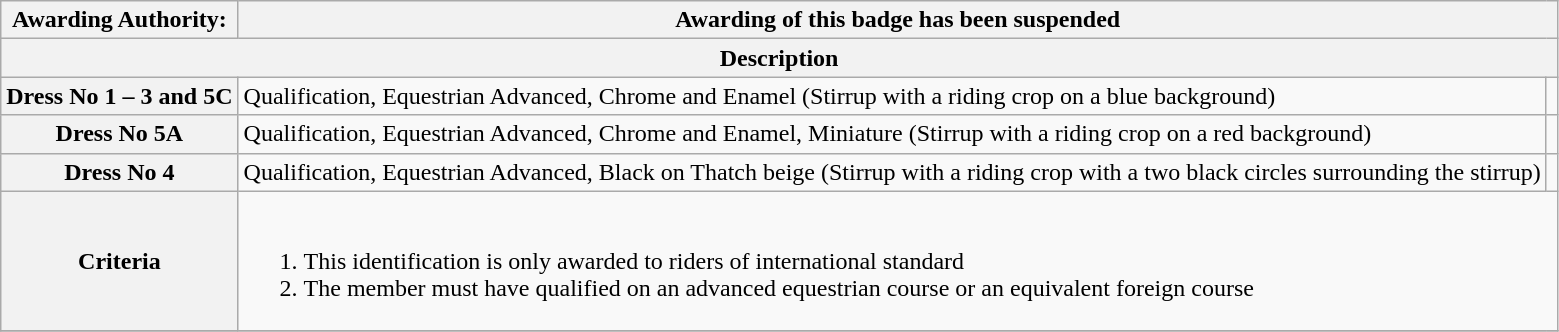<table class=wikitable style="text-align: left;">
<tr>
<th><strong>Awarding Authority</strong>:</th>
<th colspan="2">Awarding of this badge has been suspended</th>
</tr>
<tr>
<th colspan="3">Description</th>
</tr>
<tr>
<th>Dress No 1 – 3 and 5C</th>
<td>Qualification, Equestrian Advanced, Chrome and Enamel (Stirrup with a riding crop on a blue background)</td>
<td></td>
</tr>
<tr>
<th>Dress No 5A</th>
<td>Qualification, Equestrian Advanced, Chrome and Enamel, Miniature (Stirrup with a riding crop on a red background)</td>
<td></td>
</tr>
<tr>
<th>Dress No 4</th>
<td>Qualification, Equestrian Advanced, Black on Thatch beige (Stirrup with a riding crop with a two black circles surrounding the stirrup)</td>
<td></td>
</tr>
<tr>
<th>Criteria</th>
<td colspan="2"><br><ol><li>This identification is only awarded to riders of international standard</li><li>The member must have qualified on an advanced equestrian course or an equivalent foreign course</li></ol></td>
</tr>
<tr>
</tr>
</table>
